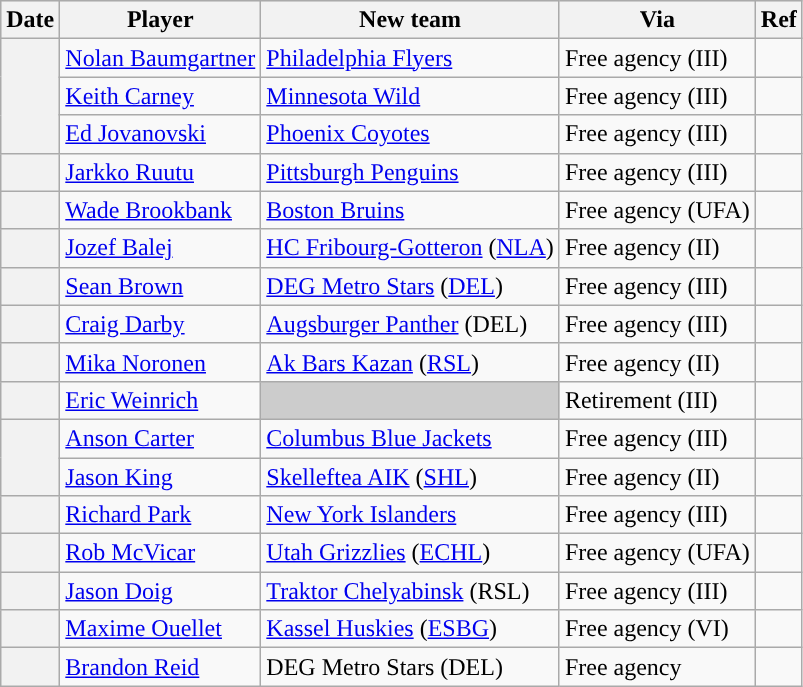<table class="wikitable plainrowheaders">
<tr style="background:#ddd; text-align:center;">
<th>Date</th>
<th>Player</th>
<th>New team</th>
<th>Via</th>
<th>Ref</th>
</tr>
<tr>
<th scope="row" rowspan=3></th>
<td><a href='#'>Nolan Baumgartner</a></td>
<td><a href='#'>Philadelphia Flyers</a></td>
<td>Free agency (III)</td>
<td></td>
</tr>
<tr>
<td><a href='#'>Keith Carney</a></td>
<td><a href='#'>Minnesota Wild</a></td>
<td>Free agency (III)</td>
<td></td>
</tr>
<tr>
<td><a href='#'>Ed Jovanovski</a></td>
<td><a href='#'>Phoenix Coyotes</a></td>
<td>Free agency (III)</td>
<td></td>
</tr>
<tr>
<th scope="row"></th>
<td><a href='#'>Jarkko Ruutu</a></td>
<td><a href='#'>Pittsburgh Penguins</a></td>
<td>Free agency (III)</td>
<td></td>
</tr>
<tr>
<th scope="row"></th>
<td><a href='#'>Wade Brookbank</a></td>
<td><a href='#'>Boston Bruins</a></td>
<td>Free agency (UFA)</td>
<td></td>
</tr>
<tr>
<th scope="row"></th>
<td><a href='#'>Jozef Balej</a></td>
<td><a href='#'>HC Fribourg-Gotteron</a> (<a href='#'>NLA</a>)</td>
<td>Free agency (II)</td>
<td></td>
</tr>
<tr>
<th scope="row"></th>
<td><a href='#'>Sean Brown</a></td>
<td><a href='#'>DEG Metro Stars</a> (<a href='#'>DEL</a>)</td>
<td>Free agency (III)</td>
<td></td>
</tr>
<tr>
<th scope="row"></th>
<td><a href='#'>Craig Darby</a></td>
<td><a href='#'>Augsburger Panther</a> (DEL)</td>
<td>Free agency (III)</td>
<td></td>
</tr>
<tr>
<th scope="row"></th>
<td><a href='#'>Mika Noronen</a></td>
<td><a href='#'>Ak Bars Kazan</a> (<a href='#'>RSL</a>)</td>
<td>Free agency (II)</td>
<td></td>
</tr>
<tr>
<th scope="row"></th>
<td><a href='#'>Eric Weinrich</a></td>
<td style="background:#ccc"></td>
<td>Retirement (III)</td>
<td></td>
</tr>
<tr>
<th scope="row" rowspan=2></th>
<td><a href='#'>Anson Carter</a></td>
<td><a href='#'>Columbus Blue Jackets</a></td>
<td>Free agency (III)</td>
<td></td>
</tr>
<tr>
<td><a href='#'>Jason King</a></td>
<td><a href='#'>Skelleftea AIK</a> (<a href='#'>SHL</a>)</td>
<td>Free agency (II)</td>
<td></td>
</tr>
<tr>
<th scope="row"></th>
<td><a href='#'>Richard Park</a></td>
<td><a href='#'>New York Islanders</a></td>
<td>Free agency (III)</td>
<td></td>
</tr>
<tr>
<th scope="row"></th>
<td><a href='#'>Rob McVicar</a></td>
<td><a href='#'>Utah Grizzlies</a> (<a href='#'>ECHL</a>)</td>
<td>Free agency (UFA)</td>
<td></td>
</tr>
<tr>
<th scope="row"></th>
<td><a href='#'>Jason Doig</a></td>
<td><a href='#'>Traktor Chelyabinsk</a> (RSL)</td>
<td>Free agency (III)</td>
<td></td>
</tr>
<tr>
<th scope="row"></th>
<td><a href='#'>Maxime Ouellet</a></td>
<td><a href='#'>Kassel Huskies</a> (<a href='#'>ESBG</a>)</td>
<td>Free agency (VI)</td>
<td></td>
</tr>
<tr>
<th scope="row"></th>
<td><a href='#'>Brandon Reid</a></td>
<td>DEG Metro Stars (DEL)</td>
<td>Free agency</td>
<td></td>
</tr>
</table>
